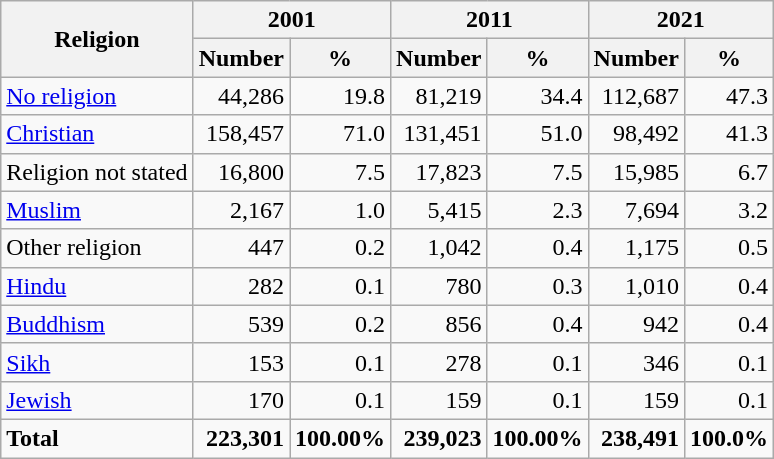<table class="wikitable sortable" style="text-align:right">
<tr>
<th rowspan="2">Religion</th>
<th colspan="2">2001</th>
<th colspan="2">2011</th>
<th colspan="2">2021</th>
</tr>
<tr>
<th>Number</th>
<th>%</th>
<th>Number</th>
<th>%</th>
<th>Number</th>
<th>%</th>
</tr>
<tr>
<td style="text-align:left"><a href='#'>No religion</a></td>
<td>44,286</td>
<td>19.8</td>
<td>81,219</td>
<td>34.4</td>
<td>112,687</td>
<td>47.3</td>
</tr>
<tr>
<td style="text-align:left"><a href='#'>Christian</a></td>
<td>158,457</td>
<td>71.0</td>
<td>131,451</td>
<td>51.0</td>
<td>98,492</td>
<td>41.3</td>
</tr>
<tr>
<td style="text-align:left">Religion not stated</td>
<td>16,800</td>
<td>7.5</td>
<td>17,823</td>
<td>7.5</td>
<td>15,985</td>
<td>6.7</td>
</tr>
<tr>
<td style="text-align:left"><a href='#'>Muslim</a></td>
<td>2,167</td>
<td>1.0</td>
<td>5,415</td>
<td>2.3</td>
<td>7,694</td>
<td>3.2</td>
</tr>
<tr>
<td style="text-align:left">Other religion</td>
<td>447</td>
<td>0.2</td>
<td>1,042</td>
<td>0.4</td>
<td>1,175</td>
<td>0.5</td>
</tr>
<tr>
<td style="text-align:left"><a href='#'>Hindu</a></td>
<td>282</td>
<td>0.1</td>
<td>780</td>
<td>0.3</td>
<td>1,010</td>
<td>0.4</td>
</tr>
<tr>
<td style="text-align:left"><a href='#'>Buddhism</a></td>
<td>539</td>
<td>0.2</td>
<td>856</td>
<td>0.4</td>
<td>942</td>
<td>0.4</td>
</tr>
<tr>
<td style="text-align:left"><a href='#'>Sikh</a></td>
<td>153</td>
<td>0.1</td>
<td>278</td>
<td>0.1</td>
<td>346</td>
<td>0.1</td>
</tr>
<tr>
<td style="text-align:left"><a href='#'>Jewish</a></td>
<td>170</td>
<td>0.1</td>
<td>159</td>
<td>0.1</td>
<td>159</td>
<td>0.1</td>
</tr>
<tr style="font-weight:bold;">
<td style="text-align:left">Total</td>
<td>223,301</td>
<td>100.00%</td>
<td>239,023</td>
<td>100.00%</td>
<td>238,491</td>
<td>100.0%</td>
</tr>
</table>
